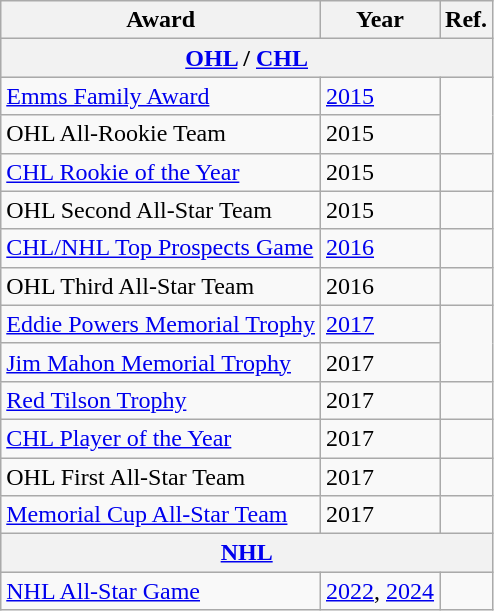<table class="wikitable">
<tr>
<th>Award</th>
<th>Year</th>
<th>Ref.</th>
</tr>
<tr ALIGN="center" bgcolor="#e0e0e0">
<th colspan="3"><a href='#'>OHL</a> / <a href='#'>CHL</a></th>
</tr>
<tr>
<td><a href='#'>Emms Family Award</a></td>
<td><a href='#'>2015</a></td>
<td rowspan="2"></td>
</tr>
<tr>
<td>OHL All-Rookie Team</td>
<td>2015</td>
</tr>
<tr>
<td><a href='#'>CHL Rookie of the Year</a></td>
<td>2015</td>
<td></td>
</tr>
<tr>
<td>OHL Second All-Star Team</td>
<td>2015</td>
<td></td>
</tr>
<tr>
<td><a href='#'>CHL/NHL Top Prospects Game</a></td>
<td><a href='#'>2016</a></td>
<td></td>
</tr>
<tr>
<td>OHL Third All-Star Team</td>
<td>2016</td>
<td></td>
</tr>
<tr>
<td><a href='#'>Eddie Powers Memorial Trophy</a></td>
<td><a href='#'>2017</a></td>
<td rowspan="2"></td>
</tr>
<tr>
<td><a href='#'>Jim Mahon Memorial Trophy</a></td>
<td>2017</td>
</tr>
<tr>
<td><a href='#'>Red Tilson Trophy</a></td>
<td>2017</td>
<td></td>
</tr>
<tr>
<td><a href='#'>CHL Player of the Year</a></td>
<td>2017</td>
<td></td>
</tr>
<tr>
<td>OHL First All-Star Team</td>
<td>2017</td>
<td></td>
</tr>
<tr>
<td><a href='#'>Memorial Cup All-Star Team</a></td>
<td>2017</td>
<td></td>
</tr>
<tr ALIGN="center" bgcolor="#e0e0e0">
<th colspan="3"><a href='#'>NHL</a></th>
</tr>
<tr>
<td><a href='#'>NHL All-Star Game</a></td>
<td><a href='#'>2022</a>, <a href='#'>2024</a></td>
<td></td>
</tr>
</table>
